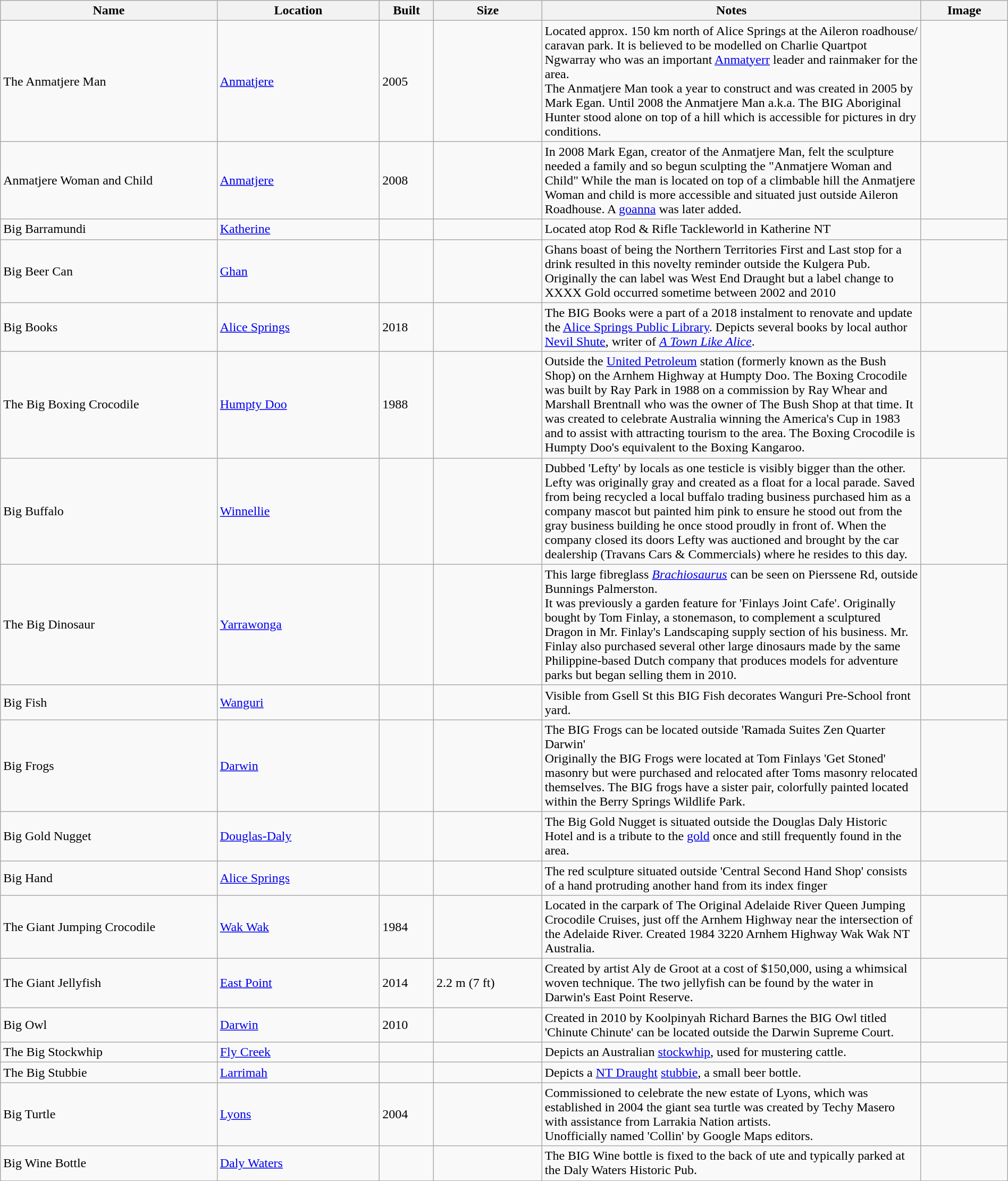<table class="wikitable sortable" style="width:100%;">
<tr>
<th style="width:20%;">Name</th>
<th style="width:15%;">Location</th>
<th style="width:5%;">Built</th>
<th style="width:10%;">Size</th>
<th style="width:35%;">Notes</th>
<th style="width:8%;">Image</th>
</tr>
<tr>
<td>The Anmatjere Man</td>
<td><a href='#'>Anmatjere</a></td>
<td>2005</td>
<td></td>
<td>Located approx. 150 km north of Alice Springs at the Aileron roadhouse/ caravan park. It is believed to be modelled on Charlie Quartpot Ngwarray who was an important <a href='#'>Anmatyerr</a> leader and rainmaker for the area.<br>The Anmatjere Man took a year to construct and was created in 2005 by Mark Egan. Until 2008 the Anmatjere Man a.k.a. The BIG Aboriginal Hunter stood alone on top of a hill which is accessible for pictures in dry conditions.</td>
<td></td>
</tr>
<tr>
<td>Anmatjere Woman and Child</td>
<td><a href='#'>Anmatjere</a></td>
<td>2008</td>
<td></td>
<td>In 2008 Mark Egan, creator of the Anmatjere Man, felt the sculpture needed a family and so begun sculpting the "Anmatjere Woman and Child" While the man is located on top of a climbable hill the Anmatjere Woman and child is more accessible and situated just outside Aileron Roadhouse. A <a href='#'>goanna</a> was later added.</td>
<td></td>
</tr>
<tr>
<td>Big Barramundi</td>
<td><a href='#'>Katherine</a></td>
<td></td>
<td></td>
<td>Located atop Rod & Rifle Tackleworld in Katherine NT</td>
<td></td>
</tr>
<tr>
<td>Big Beer Can</td>
<td><a href='#'>Ghan</a></td>
<td></td>
<td></td>
<td>Ghans boast of being the Northern Territories First and Last stop for a drink resulted in this novelty reminder outside the Kulgera Pub.<br>Originally the can label was West End Draught but a label change to XXXX Gold occurred sometime between 2002 and 2010</td>
<td></td>
</tr>
<tr>
<td>Big Books</td>
<td><a href='#'>Alice Springs</a></td>
<td>2018</td>
<td></td>
<td>The BIG Books were a part of a 2018 instalment to renovate and update the <a href='#'>Alice Springs Public Library</a>. Depicts several books by local author <a href='#'>Nevil Shute</a>, writer of <em><a href='#'>A Town Like Alice</a></em>.</td>
<td></td>
</tr>
<tr>
<td>The Big Boxing Crocodile</td>
<td><a href='#'>Humpty Doo</a></td>
<td>1988</td>
<td></td>
<td>Outside the <a href='#'>United Petroleum</a> station (formerly known as the Bush Shop) on the Arnhem Highway at Humpty Doo. The Boxing Crocodile was built by Ray Park in 1988 on a commission by Ray Whear and Marshall Brentnall who was the owner of The Bush Shop at that time. It was created to celebrate Australia winning the America's Cup in 1983 and to assist with attracting tourism to the area. The Boxing Crocodile is Humpty Doo's equivalent to the Boxing Kangaroo.</td>
<td></td>
</tr>
<tr>
<td>Big Buffalo</td>
<td><a href='#'>Winnellie</a></td>
<td></td>
<td></td>
<td>Dubbed 'Lefty' by locals as one testicle is visibly bigger than the other.<br>Lefty was originally gray and created as a float for a local parade. Saved from being recycled a local buffalo trading business purchased him as a company mascot but painted him pink to ensure he stood out from the gray business building he once stood proudly in front of.
When the company closed its doors Lefty was auctioned and brought by the car dealership (Travans Cars & Commercials) where he resides to this day.</td>
<td></td>
</tr>
<tr>
<td>The Big Dinosaur</td>
<td><a href='#'>Yarrawonga</a></td>
<td></td>
<td></td>
<td>This large fibreglass <em><a href='#'>Brachiosaurus</a></em> can be seen on Pierssene Rd, outside Bunnings Palmerston.<br>It was previously a garden feature for 'Finlays Joint Cafe'. Originally bought by Tom Finlay, a stonemason, to complement a sculptured Dragon in Mr. Finlay's Landscaping supply section of his business. Mr. Finlay also purchased several other large dinosaurs made by the same Philippine-based Dutch company that produces models for adventure parks but began selling them in 2010.</td>
<td></td>
</tr>
<tr>
<td>Big Fish</td>
<td><a href='#'>Wanguri</a></td>
<td></td>
<td></td>
<td>Visible from Gsell St this BIG Fish decorates Wanguri Pre-School front yard.</td>
<td></td>
</tr>
<tr>
<td>Big Frogs</td>
<td><a href='#'>Darwin</a></td>
<td></td>
<td></td>
<td>The BIG Frogs can be located outside 'Ramada Suites Zen Quarter Darwin'<br>Originally the BIG Frogs were located at Tom Finlays 'Get Stoned' masonry but were purchased and relocated after Toms masonry relocated themselves.
The BIG frogs have a sister pair, colorfully painted located within the Berry Springs Wildlife Park.</td>
<td></td>
</tr>
<tr>
<td>Big Gold Nugget</td>
<td><a href='#'>Douglas-Daly</a></td>
<td></td>
<td></td>
<td>The Big Gold Nugget is situated outside the Douglas Daly Historic Hotel and is a tribute to the <a href='#'>gold</a> once and still frequently found in the area.</td>
<td></td>
</tr>
<tr>
<td>Big Hand</td>
<td><a href='#'>Alice Springs</a></td>
<td></td>
<td></td>
<td>The red sculpture situated outside 'Central Second Hand Shop' consists of a hand protruding another hand from its index finger</td>
<td></td>
</tr>
<tr>
<td>The Giant Jumping Crocodile</td>
<td><a href='#'>Wak Wak</a></td>
<td>1984</td>
<td></td>
<td>Located in the carpark of The Original Adelaide River Queen Jumping Crocodile Cruises, just off the Arnhem Highway near the intersection of the Adelaide River. Created 1984 3220 Arnhem Highway Wak Wak NT Australia.</td>
<td></td>
</tr>
<tr>
<td>The Giant Jellyfish</td>
<td><a href='#'>East Point</a></td>
<td>2014</td>
<td>2.2 m (7 ft)</td>
<td>Created by artist Aly de Groot at a cost of $150,000, using a whimsical woven technique. The two jellyfish can be found by the water in Darwin's East Point Reserve.</td>
<td></td>
</tr>
<tr>
<td>Big Owl</td>
<td><a href='#'>Darwin</a></td>
<td>2010</td>
<td></td>
<td>Created in 2010 by Koolpinyah Richard Barnes the BIG Owl titled 'Chinute Chinute' can be located outside the Darwin Supreme Court.</td>
<td></td>
</tr>
<tr>
<td>The Big Stockwhip</td>
<td><a href='#'>Fly Creek</a></td>
<td></td>
<td></td>
<td>Depicts an Australian <a href='#'>stockwhip</a>, used for mustering cattle.</td>
<td></td>
</tr>
<tr>
<td>The Big Stubbie</td>
<td><a href='#'>Larrimah</a></td>
<td></td>
<td></td>
<td>Depicts a <a href='#'>NT Draught</a> <a href='#'>stubbie</a>, a small beer bottle.</td>
<td></td>
</tr>
<tr>
<td>Big Turtle</td>
<td><a href='#'>Lyons</a></td>
<td>2004</td>
<td></td>
<td>Commissioned to celebrate the new estate of Lyons, which was established in 2004 the giant sea turtle was created by Techy Masero with assistance from Larrakia Nation artists.<br>Unofficially named 'Collin' by Google Maps editors.</td>
<td></td>
</tr>
<tr>
<td>Big Wine Bottle</td>
<td><a href='#'>Daly Waters</a></td>
<td></td>
<td></td>
<td>The BIG Wine bottle is fixed to the back of ute and typically parked at the Daly Waters Historic Pub.</td>
<td></td>
</tr>
</table>
